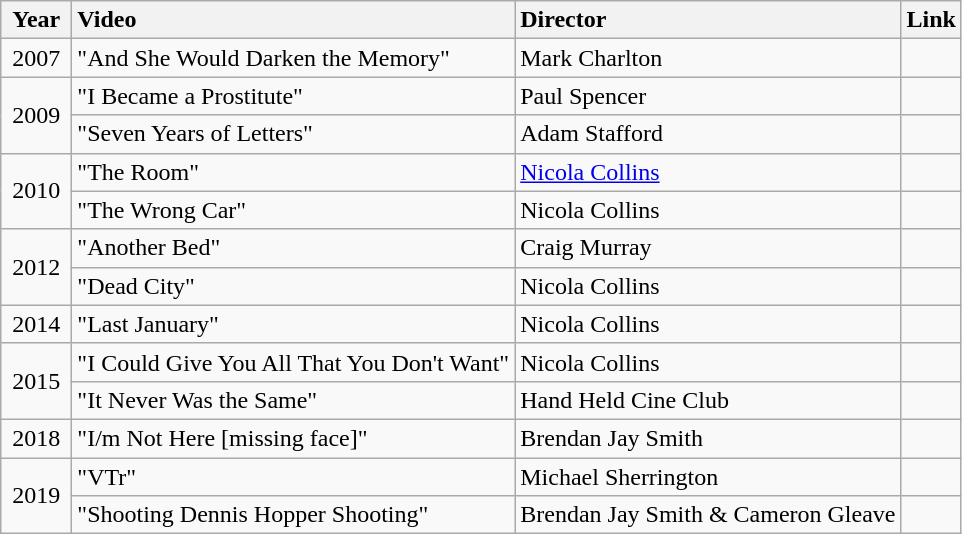<table class="wikitable">
<tr>
<th style="vertical-align:top; text-align:center; width:40px;">Year</th>
<th style="text-align:left; vertical-align:top;">Video</th>
<th style="text-align:left; vertical-align:top;">Director</th>
<th style="text-align:left; vertical-align:top;">Link</th>
</tr>
<tr>
<td style="text-align:center;">2007</td>
<td style="text-align:left; vertical-align:top;">"And She Would Darken the Memory"</td>
<td style="text-align:left; vertical-align:top;">Mark Charlton</td>
<td style="text-align:left; vertical-align:top;"></td>
</tr>
<tr>
<td style="text-align:center;" rowspan="2">2009</td>
<td style="text-align:left; vertical-align:top;">"I Became a Prostitute"</td>
<td style="text-align:left; vertical-align:top;">Paul Spencer</td>
<td style="text-align:left; vertical-align:top;"></td>
</tr>
<tr style="text-align:left; vertical-align:top;">
<td>"Seven Years of Letters"</td>
<td>Adam Stafford</td>
<td></td>
</tr>
<tr>
<td style="text-align:center;" rowspan="2">2010</td>
<td style="text-align:left; vertical-align:top;">"The Room"</td>
<td style="text-align:left;" vertical-align:top;"><a href='#'>Nicola Collins</a></td>
<td style="text-align:left; vertical-align:top;"></td>
</tr>
<tr style="text-align:left; vertical-align:top;">
<td>"The Wrong Car"</td>
<td style="text-align:left;" vertical-align:top;">Nicola Collins</td>
<td></td>
</tr>
<tr>
<td style="text-align:center;" rowspan="2">2012</td>
<td style="text-align:left; vertical-align:top;">"Another Bed"</td>
<td style="text-align:left; vertical-align:top;">Craig Murray</td>
<td style="text-align:left; vertical-align:top;"></td>
</tr>
<tr style="text-align:left; vertical-align:top;">
<td style="text-align:left; vertical-align:top;">"Dead City"</td>
<td style="text-align:left;" vertical-align:top;">Nicola Collins</td>
<td></td>
</tr>
<tr>
<td style="text-align:center;" rowspan="1">2014</td>
<td style="text-align:left; vertical-align:top;">"Last January"</td>
<td style="text-align:left;" vertical-align:top;">Nicola Collins</td>
<td style="text-align:left; vertical-align:top;"></td>
</tr>
<tr>
<td style="text-align:center;" rowspan="2">2015</td>
<td style="text-align:left; vertical-align:top;">"I Could Give You All That You Don't Want"</td>
<td style="text-align:left;" vertical-align:top;">Nicola Collins</td>
<td style="text-align:left; vertical-align:top;"></td>
</tr>
<tr style="text-align:left; vertical-align:top;">
<td style="text-align:left; vertical-align:top;">"It Never Was the Same"</td>
<td style="text-align:left;" vertical-align:top;">Hand Held Cine Club</td>
<td style="text-align:left; vertical-align:top;"></td>
</tr>
<tr>
<td style="text-align:center;">2018</td>
<td style="text-align:left; vertical-align:top;">"I/m Not Here [missing face]"</td>
<td style="text-align:left; vertical-align:top;">Brendan Jay Smith</td>
<td style="text-align:left; vertical-align:top;"></td>
</tr>
<tr>
<td style="text-align:center;" rowspan="2">2019</td>
<td style="text-align:left; vertical-align:top;">"VTr"</td>
<td style="text-align:left; vertical-align:top;">Michael Sherrington</td>
<td style="text-align:left; vertical-align:top;"></td>
</tr>
<tr>
<td style="text-align:left; vertical-align:top;">"Shooting Dennis Hopper Shooting"</td>
<td style="text-align:left; vertical-align:top;">Brendan Jay Smith & Cameron Gleave</td>
<td style="text-align:left; vertical-align:top;"></td>
</tr>
</table>
